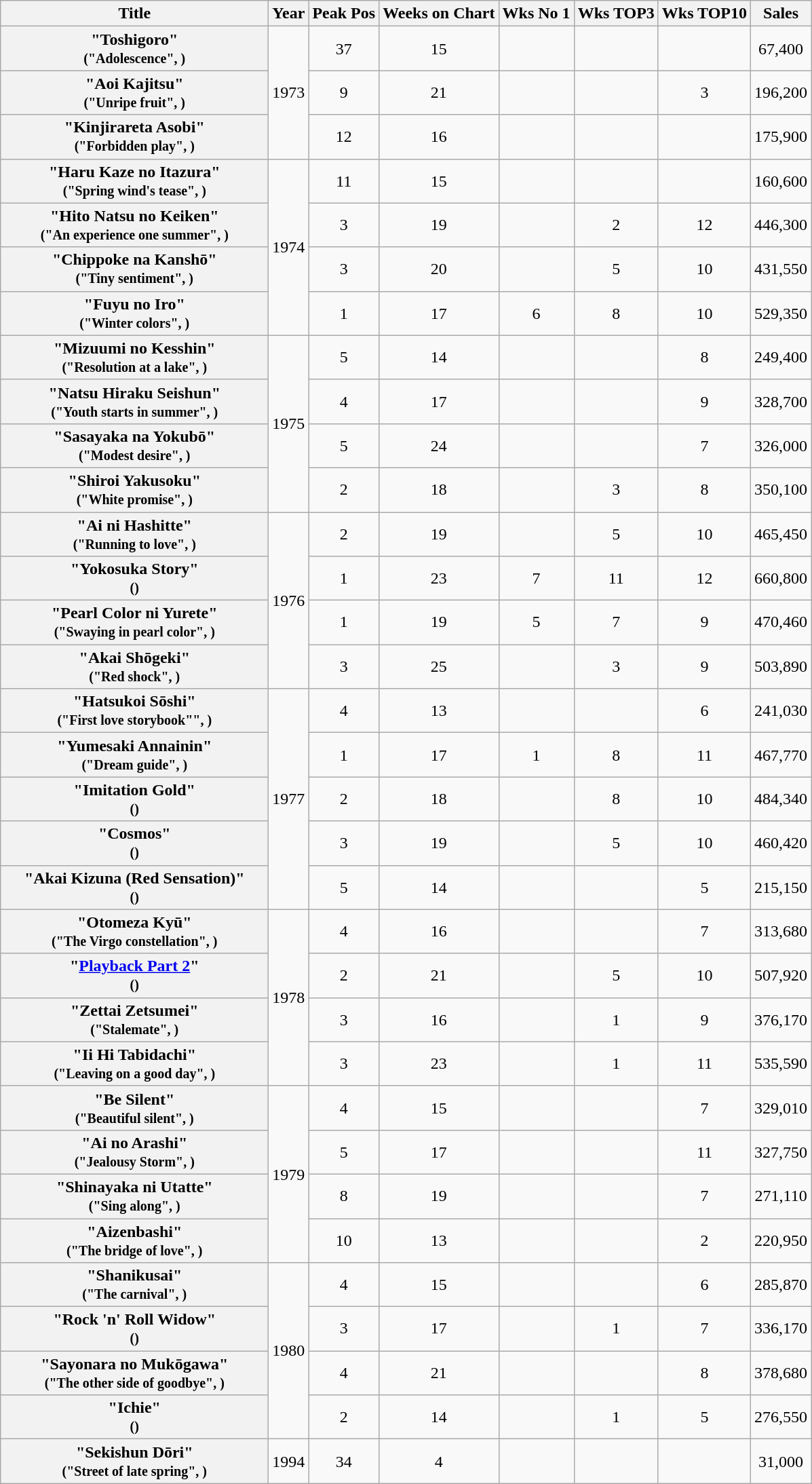<table class="wikitable plainrowheaders" style="text-align:center;">
<tr>
<th scope="col" style="width:16em;">Title</th>
<th scope="col">Year</th>
<th scope="col">Peak Pos</th>
<th scope="col">Weeks on Chart</th>
<th scope="col">Wks No 1</th>
<th scope="col">Wks TOP3</th>
<th scope="col">Wks TOP10</th>
<th scope="col">Sales</th>
</tr>
<tr>
<th scope="row">"Toshigoro"<br><small>("Adolescence", )</small></th>
<td rowspan="3">1973</td>
<td>37</td>
<td>15</td>
<td></td>
<td></td>
<td></td>
<td>67,400</td>
</tr>
<tr>
<th scope="row">"Aoi Kajitsu"<br><small>("Unripe fruit", )</small></th>
<td>9</td>
<td>21</td>
<td></td>
<td></td>
<td>3</td>
<td>196,200</td>
</tr>
<tr>
<th scope="row">"Kinjirareta Asobi"<br><small>("Forbidden play", )</small></th>
<td>12</td>
<td>16</td>
<td></td>
<td></td>
<td></td>
<td>175,900</td>
</tr>
<tr>
<th scope="row">"Haru Kaze no Itazura"<br><small>("Spring wind's tease", )</small></th>
<td rowspan="4">1974</td>
<td>11</td>
<td>15</td>
<td></td>
<td></td>
<td></td>
<td>160,600</td>
</tr>
<tr>
<th scope="row">"Hito Natsu no Keiken"<br><small>("An experience one summer", )</small></th>
<td>3</td>
<td>19</td>
<td></td>
<td>2</td>
<td>12</td>
<td>446,300</td>
</tr>
<tr>
<th scope="row">"Chippoke na Kanshō"<br><small>("Tiny sentiment", )</small></th>
<td>3</td>
<td>20</td>
<td></td>
<td>5</td>
<td>10</td>
<td>431,550</td>
</tr>
<tr>
<th scope="row">"Fuyu no Iro"<br><small>("Winter colors", )</small></th>
<td>1</td>
<td>17</td>
<td>6</td>
<td>8</td>
<td>10</td>
<td>529,350</td>
</tr>
<tr>
<th scope="row">"Mizuumi no Kesshin"<br><small>("Resolution at a lake", )</small></th>
<td rowspan="4">1975</td>
<td>5</td>
<td>14</td>
<td></td>
<td></td>
<td>8</td>
<td>249,400</td>
</tr>
<tr>
<th scope="row">"Natsu Hiraku Seishun"<br><small>("Youth starts in summer", )</small></th>
<td>4</td>
<td>17</td>
<td></td>
<td></td>
<td>9</td>
<td>328,700</td>
</tr>
<tr>
<th scope="row">"Sasayaka na Yokubō"<br><small>("Modest desire", )</small></th>
<td>5</td>
<td>24</td>
<td></td>
<td></td>
<td>7</td>
<td>326,000</td>
</tr>
<tr>
<th scope="row">"Shiroi Yakusoku"<br><small>("White promise", )</small></th>
<td>2</td>
<td>18</td>
<td></td>
<td>3</td>
<td>8</td>
<td>350,100</td>
</tr>
<tr>
<th scope="row">"Ai ni Hashitte"<br><small>("Running to love", )</small></th>
<td rowspan="4">1976</td>
<td>2</td>
<td>19</td>
<td></td>
<td>5</td>
<td>10</td>
<td>465,450</td>
</tr>
<tr>
<th scope="row">"Yokosuka Story"<br><small>()</small></th>
<td>1</td>
<td>23</td>
<td>7</td>
<td>11</td>
<td>12</td>
<td>660,800</td>
</tr>
<tr>
<th scope="row">"Pearl Color ni Yurete"<br><small>("Swaying in pearl color", )</small></th>
<td>1</td>
<td>19</td>
<td>5</td>
<td>7</td>
<td>9</td>
<td>470,460</td>
</tr>
<tr>
<th scope="row">"Akai Shōgeki"<br><small>("Red shock", )</small></th>
<td>3</td>
<td>25</td>
<td></td>
<td>3</td>
<td>9</td>
<td>503,890</td>
</tr>
<tr>
<th scope="row">"Hatsukoi Sōshi"<br><small>("First love storybook"", )</small></th>
<td rowspan="5">1977</td>
<td>4</td>
<td>13</td>
<td></td>
<td></td>
<td>6</td>
<td>241,030</td>
</tr>
<tr>
<th scope="row">"Yumesaki Annainin"<br><small>("Dream guide", )</small></th>
<td>1</td>
<td>17</td>
<td>1</td>
<td>8</td>
<td>11</td>
<td>467,770</td>
</tr>
<tr>
<th scope="row">"Imitation Gold"<br><small>()</small></th>
<td>2</td>
<td>18</td>
<td></td>
<td>8</td>
<td>10</td>
<td>484,340</td>
</tr>
<tr>
<th scope="row">"Cosmos"<br><small>()</small></th>
<td>3</td>
<td>19</td>
<td></td>
<td>5</td>
<td>10</td>
<td>460,420</td>
</tr>
<tr>
<th scope="row">"Akai Kizuna (Red Sensation)"<br><small>()</small></th>
<td>5</td>
<td>14</td>
<td></td>
<td></td>
<td>5</td>
<td>215,150</td>
</tr>
<tr>
<th scope="row">"Otomeza Kyū"<br><small>("The Virgo constellation", )</small></th>
<td rowspan="4">1978</td>
<td>4</td>
<td>16</td>
<td></td>
<td></td>
<td>7</td>
<td>313,680</td>
</tr>
<tr>
<th scope="row">"<a href='#'>Playback Part 2</a>"<br><small>()</small></th>
<td>2</td>
<td>21</td>
<td></td>
<td>5</td>
<td>10</td>
<td>507,920</td>
</tr>
<tr>
<th scope="row">"Zettai Zetsumei"<br><small>("Stalemate", )</small></th>
<td>3</td>
<td>16</td>
<td></td>
<td>1</td>
<td>9</td>
<td>376,170</td>
</tr>
<tr>
<th scope="row">"Ii Hi Tabidachi"<br><small>("Leaving on a good day", )</small></th>
<td>3</td>
<td>23</td>
<td></td>
<td>1</td>
<td>11</td>
<td>535,590</td>
</tr>
<tr>
<th scope="row">"Be Silent"<br><small>("Beautiful silent", )</small></th>
<td rowspan="4">1979</td>
<td>4</td>
<td>15</td>
<td></td>
<td></td>
<td>7</td>
<td>329,010</td>
</tr>
<tr>
<th scope="row">"Ai no Arashi"<br><small>("Jealousy Storm", )</small></th>
<td>5</td>
<td>17</td>
<td></td>
<td></td>
<td>11</td>
<td>327,750</td>
</tr>
<tr>
<th scope="row">"Shinayaka ni Utatte"<br><small>("Sing along", )</small></th>
<td>8</td>
<td>19</td>
<td></td>
<td></td>
<td>7</td>
<td>271,110</td>
</tr>
<tr>
<th scope="row">"Aizenbashi"<br><small>("The bridge of love", )</small></th>
<td>10</td>
<td>13</td>
<td></td>
<td></td>
<td>2</td>
<td>220,950</td>
</tr>
<tr>
<th scope="row">"Shanikusai"<br><small>("The carnival", )</small></th>
<td rowspan="4">1980</td>
<td>4</td>
<td>15</td>
<td></td>
<td></td>
<td>6</td>
<td>285,870</td>
</tr>
<tr>
<th scope="row">"Rock 'n' Roll Widow"<br><small>()</small></th>
<td>3</td>
<td>17</td>
<td></td>
<td>1</td>
<td>7</td>
<td>336,170</td>
</tr>
<tr>
<th scope="row">"Sayonara no Mukōgawa"<br><small>("The other side of goodbye", )</small></th>
<td>4</td>
<td>21</td>
<td></td>
<td></td>
<td>8</td>
<td>378,680</td>
</tr>
<tr>
<th scope="row">"Ichie"<br><small>()</small></th>
<td>2</td>
<td>14</td>
<td></td>
<td>1</td>
<td>5</td>
<td>276,550</td>
</tr>
<tr>
<th scope="row">"Sekishun Dōri"<br><small>("Street of late spring", )</small></th>
<td>1994</td>
<td>34</td>
<td>4</td>
<td></td>
<td></td>
<td></td>
<td>31,000</td>
</tr>
</table>
